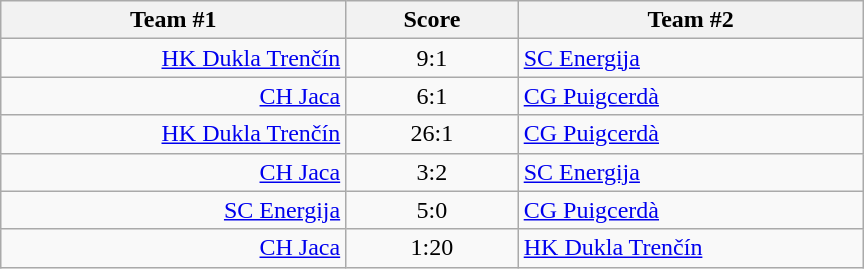<table class="wikitable" style="text-align: center;">
<tr>
<th width=22%>Team #1</th>
<th width=11%>Score</th>
<th width=22%>Team #2</th>
</tr>
<tr>
<td style="text-align: right;"><a href='#'>HK Dukla Trenčín</a> </td>
<td>9:1</td>
<td style="text-align: left;"> <a href='#'>SC Energija</a></td>
</tr>
<tr>
<td style="text-align: right;"><a href='#'>CH Jaca</a> </td>
<td>6:1</td>
<td style="text-align: left;"> <a href='#'>CG Puigcerdà</a></td>
</tr>
<tr>
<td style="text-align: right;"><a href='#'>HK Dukla Trenčín</a> </td>
<td>26:1</td>
<td style="text-align: left;"> <a href='#'>CG Puigcerdà</a></td>
</tr>
<tr>
<td style="text-align: right;"><a href='#'>CH Jaca</a> </td>
<td>3:2</td>
<td style="text-align: left;"> <a href='#'>SC Energija</a></td>
</tr>
<tr>
<td style="text-align: right;"><a href='#'>SC Energija</a> </td>
<td>5:0</td>
<td style="text-align: left;"> <a href='#'>CG Puigcerdà</a></td>
</tr>
<tr>
<td style="text-align: right;"><a href='#'>CH Jaca</a> </td>
<td>1:20</td>
<td style="text-align: left;"> <a href='#'>HK Dukla Trenčín</a></td>
</tr>
</table>
